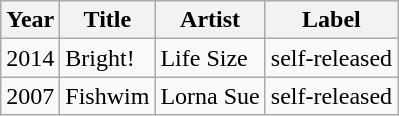<table class="wikitable">
<tr>
<th>Year</th>
<th>Title</th>
<th>Artist</th>
<th>Label</th>
</tr>
<tr>
<td>2014</td>
<td>Bright!</td>
<td>Life Size</td>
<td>self-released</td>
</tr>
<tr>
<td>2007</td>
<td>Fishwim</td>
<td>Lorna Sue</td>
<td>self-released</td>
</tr>
</table>
